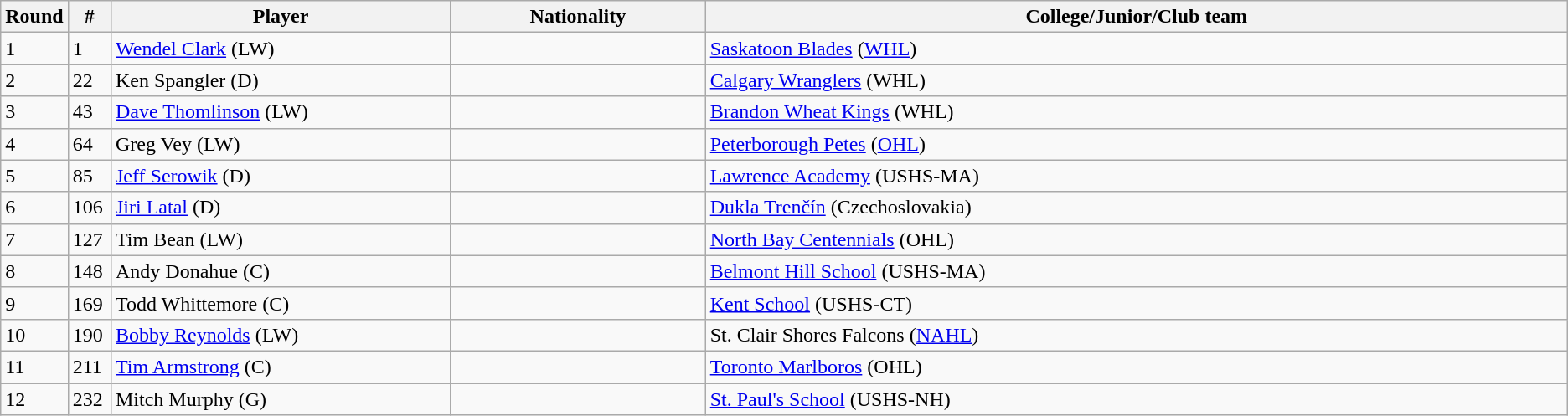<table class="wikitable">
<tr>
<th bgcolor="#DDDDFF" width="2.75%">Round</th>
<th bgcolor="#DDDDFF" width="2.75%">#</th>
<th bgcolor="#DDDDFF" width="22.0%">Player</th>
<th bgcolor="#DDDDFF" width="16.5%">Nationality</th>
<th bgcolor="#DDDDFF" width="100.0%">College/Junior/Club team</th>
</tr>
<tr>
<td>1</td>
<td>1</td>
<td><a href='#'>Wendel Clark</a> (LW)</td>
<td></td>
<td><a href='#'>Saskatoon Blades</a> (<a href='#'>WHL</a>)</td>
</tr>
<tr>
<td>2</td>
<td>22</td>
<td>Ken Spangler (D)</td>
<td></td>
<td><a href='#'>Calgary Wranglers</a> (WHL)</td>
</tr>
<tr>
<td>3</td>
<td>43</td>
<td><a href='#'>Dave Thomlinson</a> (LW)</td>
<td></td>
<td><a href='#'>Brandon Wheat Kings</a> (WHL)</td>
</tr>
<tr>
<td>4</td>
<td>64</td>
<td>Greg Vey (LW)</td>
<td></td>
<td><a href='#'>Peterborough Petes</a> (<a href='#'>OHL</a>)</td>
</tr>
<tr>
<td>5</td>
<td>85</td>
<td><a href='#'>Jeff Serowik</a> (D)</td>
<td></td>
<td><a href='#'>Lawrence Academy</a> (USHS-MA)</td>
</tr>
<tr>
<td>6</td>
<td>106</td>
<td><a href='#'>Jiri Latal</a> (D)</td>
<td></td>
<td><a href='#'>Dukla Trenčín</a> (Czechoslovakia)</td>
</tr>
<tr>
<td>7</td>
<td>127</td>
<td>Tim Bean (LW)</td>
<td></td>
<td><a href='#'>North Bay Centennials</a> (OHL)</td>
</tr>
<tr>
<td>8</td>
<td>148</td>
<td>Andy Donahue (C)</td>
<td></td>
<td><a href='#'>Belmont Hill School</a> (USHS-MA)</td>
</tr>
<tr>
<td>9</td>
<td>169</td>
<td>Todd Whittemore (C)</td>
<td></td>
<td><a href='#'>Kent School</a> (USHS-CT)</td>
</tr>
<tr>
<td>10</td>
<td>190</td>
<td><a href='#'>Bobby Reynolds</a> (LW)</td>
<td></td>
<td>St. Clair Shores Falcons (<a href='#'>NAHL</a>)</td>
</tr>
<tr>
<td>11</td>
<td>211</td>
<td><a href='#'>Tim Armstrong</a> (C)</td>
<td></td>
<td><a href='#'>Toronto Marlboros</a> (OHL)</td>
</tr>
<tr>
<td>12</td>
<td>232</td>
<td>Mitch Murphy (G)</td>
<td></td>
<td><a href='#'>St. Paul's School</a> (USHS-NH)</td>
</tr>
</table>
